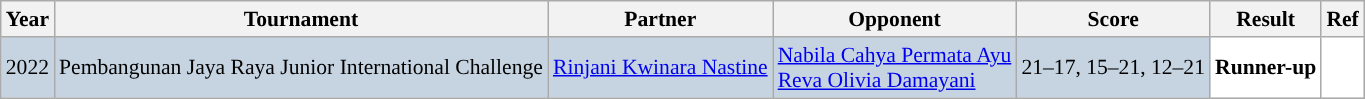<table class="sortable wikitable" style="font-size: 90%">
<tr>
<th>Year</th>
<th>Tournament</th>
<th>Partner</th>
<th>Opponent</th>
<th>Score</th>
<th>Result</th>
<th>Ref</th>
</tr>
<tr style="background:#C6D4E1">
<td align="center">2022</td>
<td align="left">Pembangunan Jaya Raya Junior International Challenge</td>
<td align="left"> <a href='#'>Rinjani Kwinara Nastine</a></td>
<td align="left"> <a href='#'>Nabila Cahya Permata Ayu</a><br> <a href='#'>Reva Olivia Damayani</a></td>
<td align="left">21–17, 15–21, 12–21</td>
<td style="text-align:left; background:white"> <strong>Runner-up</strong></td>
<td style="text-align:center; background:white"></td>
</tr>
</table>
